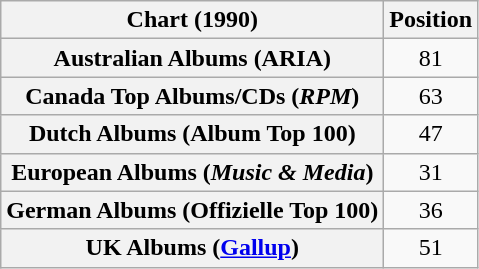<table class="wikitable sortable plainrowheaders" style="text-align:center">
<tr>
<th scope="col">Chart (1990)</th>
<th scope="col">Position</th>
</tr>
<tr>
<th scope="row">Australian Albums (ARIA)</th>
<td>81</td>
</tr>
<tr>
<th scope="row">Canada Top Albums/CDs (<em>RPM</em>)</th>
<td>63</td>
</tr>
<tr>
<th scope="row">Dutch Albums (Album Top 100)</th>
<td>47</td>
</tr>
<tr>
<th scope="row">European Albums (<em>Music & Media</em>)</th>
<td>31</td>
</tr>
<tr>
<th scope="row">German Albums (Offizielle Top 100)</th>
<td>36</td>
</tr>
<tr>
<th scope="row">UK Albums (<a href='#'>Gallup</a>)</th>
<td>51</td>
</tr>
</table>
